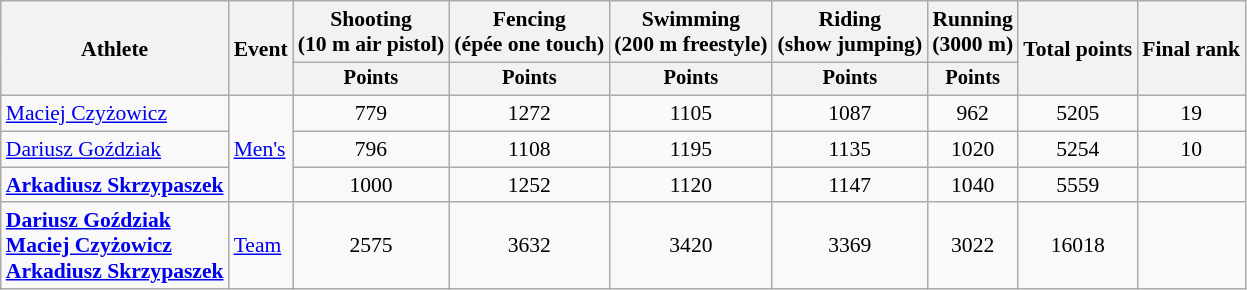<table class="wikitable" style="font-size:90%">
<tr>
<th rowspan="2">Athlete</th>
<th rowspan="2">Event</th>
<th>Shooting<br><span>(10 m air pistol)</span></th>
<th>Fencing<br><span>(épée one touch)</span></th>
<th>Swimming<br><span>(200 m freestyle)</span></th>
<th>Riding<br><span>(show jumping)</span></th>
<th>Running<br><span>(3000 m)</span></th>
<th rowspan=2>Total points</th>
<th rowspan=2>Final rank</th>
</tr>
<tr style="font-size:95%">
<th>Points</th>
<th>Points</th>
<th>Points</th>
<th>Points</th>
<th>Points</th>
</tr>
<tr align=center>
<td align=left><a href='#'>Maciej Czyżowicz</a></td>
<td align=left rowspan=3><a href='#'>Men's</a></td>
<td>779</td>
<td>1272</td>
<td>1105</td>
<td>1087</td>
<td>962</td>
<td>5205</td>
<td>19</td>
</tr>
<tr align=center>
<td align=left><a href='#'>Dariusz Goździak</a></td>
<td>796</td>
<td>1108</td>
<td>1195</td>
<td>1135</td>
<td>1020</td>
<td>5254</td>
<td>10</td>
</tr>
<tr align=center>
<td align=left><strong><a href='#'>Arkadiusz Skrzypaszek</a></strong></td>
<td>1000</td>
<td>1252</td>
<td>1120</td>
<td>1147</td>
<td>1040</td>
<td>5559</td>
<td></td>
</tr>
<tr align=center>
<td align=left><strong><a href='#'>Dariusz Goździak</a><br><a href='#'>Maciej Czyżowicz</a><br><a href='#'>Arkadiusz Skrzypaszek</a></strong></td>
<td align=left><a href='#'>Team</a></td>
<td>2575</td>
<td>3632</td>
<td>3420</td>
<td>3369</td>
<td>3022</td>
<td>16018</td>
<td></td>
</tr>
</table>
